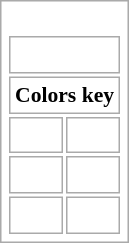<table class="wikitable floatright" style="background: none";>
<tr>
<td><br><table class="floatright" style="font-size: 90%";>
<tr>
<td colspan=3><br>









</td>
</tr>
<tr>
<td colspan=3 bgcolor=#FFFFFFFF><strong>Colors key</strong></td>
</tr>
<tr>
<td bgcolor=#FFFFFFFF><br></td>
<td bgcolor=#FFFFFFFF><br></td>
</tr>
<tr>
<td bgcolor=#FFFFFFFF><br></td>
<td bgcolor=#FFFFFFFF><br></td>
</tr>
<tr>
<td bgcolor=#FFFFFFFF><br></td>
<td bgcolor=#FFFFFFFF><br></td>
</tr>
</table>
</td>
</tr>
</table>
